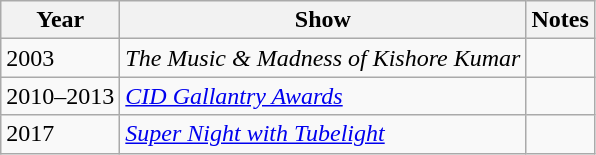<table class="wikitable sortable">
<tr>
<th>Year</th>
<th>Show</th>
<th>Notes</th>
</tr>
<tr>
<td>2003</td>
<td><em>The Music & Madness of Kishore Kumar</em></td>
<td></td>
</tr>
<tr>
<td>2010–2013</td>
<td><em><a href='#'>CID Gallantry Awards</a></em></td>
<td></td>
</tr>
<tr>
<td>2017</td>
<td><em><a href='#'>Super Night with Tubelight</a></em></td>
<td></td>
</tr>
</table>
